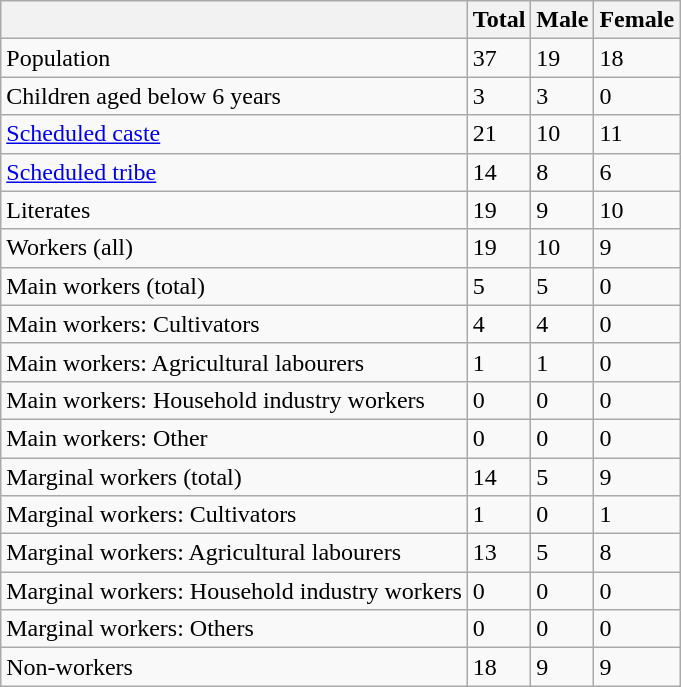<table class="wikitable sortable">
<tr>
<th></th>
<th>Total</th>
<th>Male</th>
<th>Female</th>
</tr>
<tr>
<td>Population</td>
<td>37</td>
<td>19</td>
<td>18</td>
</tr>
<tr>
<td>Children aged below 6 years</td>
<td>3</td>
<td>3</td>
<td>0</td>
</tr>
<tr>
<td><a href='#'>Scheduled caste</a></td>
<td>21</td>
<td>10</td>
<td>11</td>
</tr>
<tr>
<td><a href='#'>Scheduled tribe</a></td>
<td>14</td>
<td>8</td>
<td>6</td>
</tr>
<tr>
<td>Literates</td>
<td>19</td>
<td>9</td>
<td>10</td>
</tr>
<tr>
<td>Workers (all)</td>
<td>19</td>
<td>10</td>
<td>9</td>
</tr>
<tr>
<td>Main workers (total)</td>
<td>5</td>
<td>5</td>
<td>0</td>
</tr>
<tr>
<td>Main workers: Cultivators</td>
<td>4</td>
<td>4</td>
<td>0</td>
</tr>
<tr>
<td>Main workers: Agricultural labourers</td>
<td>1</td>
<td>1</td>
<td>0</td>
</tr>
<tr>
<td>Main workers: Household industry workers</td>
<td>0</td>
<td>0</td>
<td>0</td>
</tr>
<tr>
<td>Main workers: Other</td>
<td>0</td>
<td>0</td>
<td>0</td>
</tr>
<tr>
<td>Marginal workers (total)</td>
<td>14</td>
<td>5</td>
<td>9</td>
</tr>
<tr>
<td>Marginal workers: Cultivators</td>
<td>1</td>
<td>0</td>
<td>1</td>
</tr>
<tr>
<td>Marginal workers: Agricultural labourers</td>
<td>13</td>
<td>5</td>
<td>8</td>
</tr>
<tr>
<td>Marginal workers: Household industry workers</td>
<td>0</td>
<td>0</td>
<td>0</td>
</tr>
<tr>
<td>Marginal workers: Others</td>
<td>0</td>
<td>0</td>
<td>0</td>
</tr>
<tr>
<td>Non-workers</td>
<td>18</td>
<td>9</td>
<td>9</td>
</tr>
</table>
